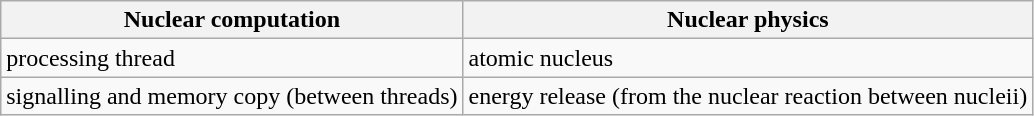<table class="wikitable">
<tr>
<th>Nuclear computation</th>
<th>Nuclear physics</th>
</tr>
<tr>
<td>processing thread</td>
<td>atomic nucleus</td>
</tr>
<tr>
<td>signalling and memory copy (between threads)</td>
<td>energy release (from the nuclear reaction between nucleii)</td>
</tr>
</table>
